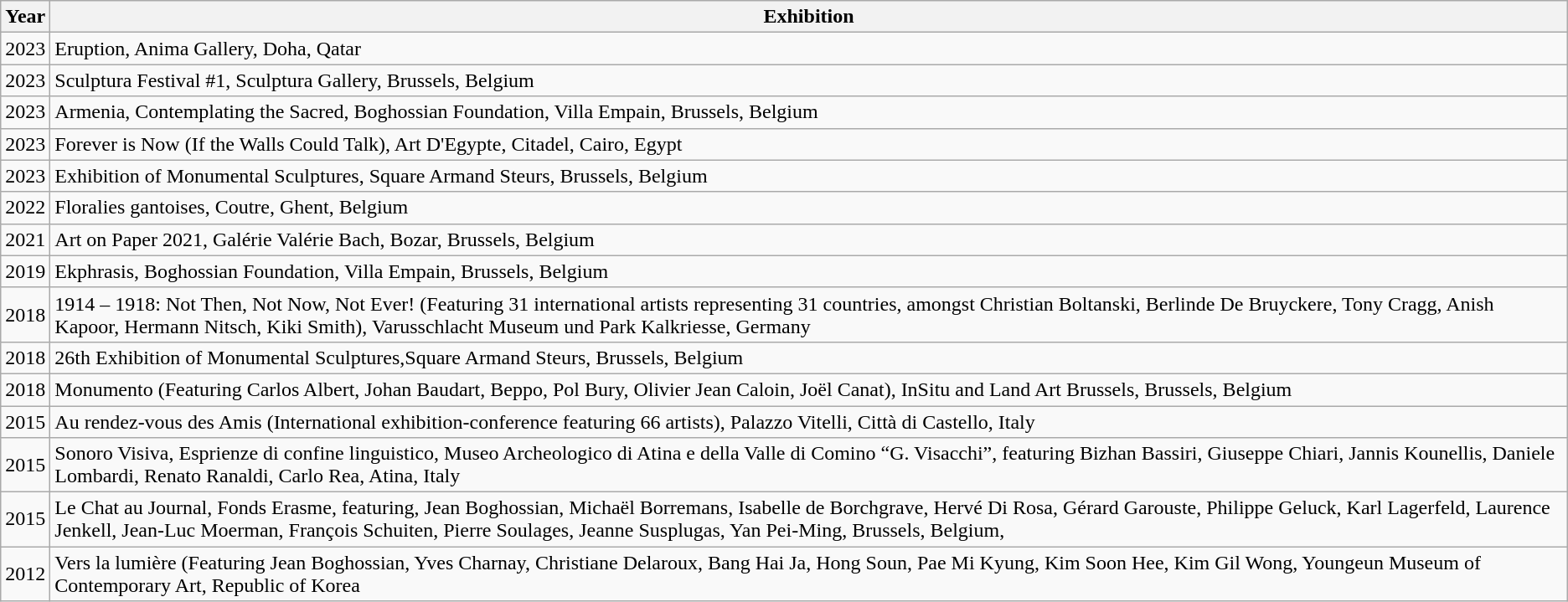<table class="wikitable">
<tr>
<th>Year</th>
<th>Exhibition</th>
</tr>
<tr>
<td>2023</td>
<td>Eruption, Anima Gallery, Doha, Qatar</td>
</tr>
<tr>
<td>2023</td>
<td>Sculptura Festival #1, Sculptura Gallery, Brussels, Belgium</td>
</tr>
<tr>
<td>2023</td>
<td>Armenia, Contemplating the Sacred, Boghossian Foundation, Villa Empain, Brussels, Belgium</td>
</tr>
<tr>
<td>2023</td>
<td>Forever is Now (If the Walls Could Talk), Art D'Egypte, Citadel, Cairo, Egypt</td>
</tr>
<tr>
<td>2023</td>
<td>Exhibition of Monumental Sculptures, Square Armand Steurs, Brussels, Belgium</td>
</tr>
<tr>
<td>2022</td>
<td>Floralies gantoises, Coutre, Ghent, Belgium</td>
</tr>
<tr>
<td>2021</td>
<td>Art on Paper 2021, Galérie Valérie Bach, Bozar, Brussels, Belgium</td>
</tr>
<tr>
<td>2019</td>
<td>Ekphrasis, Boghossian Foundation, Villa Empain, Brussels, Belgium</td>
</tr>
<tr>
<td>2018</td>
<td>1914 – 1918: Not Then, Not Now, Not Ever! (Featuring 31 international artists representing 31 countries, amongst Christian Boltanski, Berlinde De Bruyckere, Tony Cragg, Anish Kapoor, Hermann Nitsch, Kiki Smith), Varusschlacht Museum und Park Kalkriesse, Germany</td>
</tr>
<tr>
<td>2018</td>
<td>26th Exhibition of Monumental Sculptures,Square Armand Steurs, Brussels, Belgium</td>
</tr>
<tr>
<td>2018</td>
<td>Monumento (Featuring Carlos Albert, Johan Baudart, Beppo, Pol Bury, Olivier Jean Caloin, Joël Canat), InSitu and Land Art Brussels, Brussels, Belgium</td>
</tr>
<tr>
<td>2015</td>
<td>Au rendez-vous des Amis (International exhibition-conference featuring 66 artists), Palazzo Vitelli, Città di Castello, Italy</td>
</tr>
<tr>
<td>2015</td>
<td>Sonoro Visiva, Esprienze di confine linguistico, Museo Archeologico di Atina e della Valle di Comino “G. Visacchi”, featuring Bizhan Bassiri, Giuseppe Chiari, Jannis Kounellis, Daniele Lombardi, Renato Ranaldi, Carlo Rea, Atina, Italy</td>
</tr>
<tr>
<td>2015</td>
<td>Le Chat au Journal, Fonds Erasme, featuring, Jean Boghossian, Michaël Borremans, Isabelle de Borchgrave, Hervé Di Rosa, Gérard Garouste, Philippe Geluck, Karl Lagerfeld, Laurence Jenkell, Jean-Luc Moerman, François Schuiten, Pierre Soulages, Jeanne Susplugas, Yan Pei-Ming, Brussels, Belgium,</td>
</tr>
<tr>
<td>2012</td>
<td>Vers la lumière (Featuring Jean Boghossian, Yves Charnay, Christiane Delaroux, Bang Hai Ja, Hong Soun, Pae Mi Kyung, Kim Soon Hee, Kim Gil Wong, Youngeun Museum of Contemporary Art, Republic of Korea</td>
</tr>
</table>
